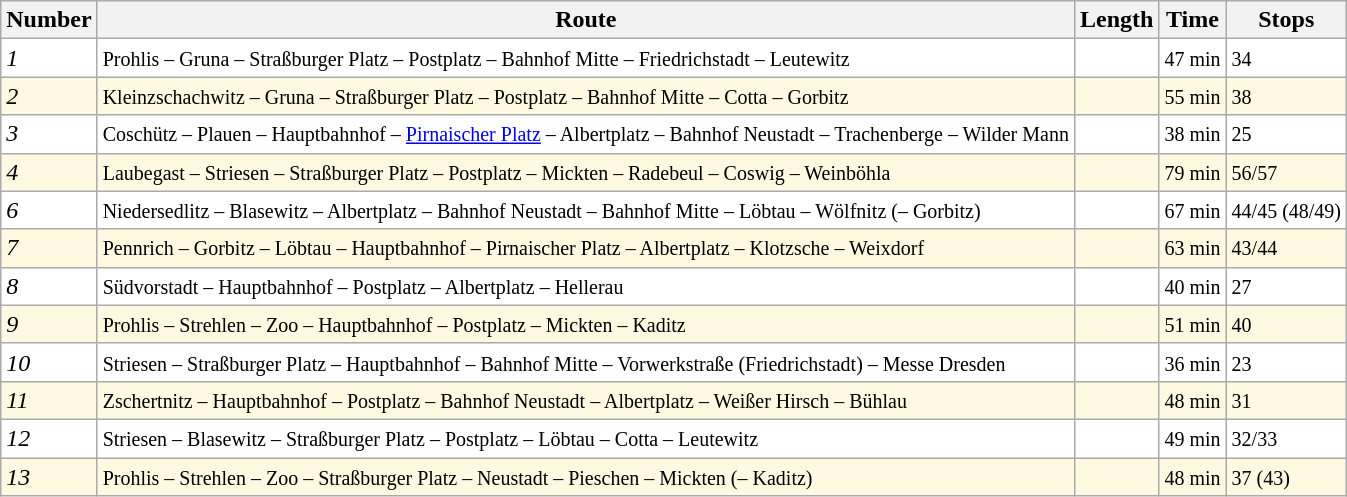<table class="wikitable" bgcolor="#DDDDFF">
<tr bgcolor="#FFF9E1">
<th>Number</th>
<th>Route</th>
<th>Length</th>
<th>Time</th>
<th>Stops</th>
</tr>
<tr bgcolor="#FFFFFF">
<td><em>1</em></td>
<td><small>Prohlis – Gruna – Straßburger Platz – Postplatz – Bahnhof Mitte – Friedrichstadt – Leutewitz</small></td>
<td><small></small></td>
<td><small>47 min</small></td>
<td><small>34</small></td>
</tr>
<tr bgcolor="#FFF9E1">
<td><em>2</em></td>
<td><small>Kleinzschachwitz – Gruna – Straßburger Platz – Postplatz – Bahnhof Mitte – Cotta – Gorbitz</small></td>
<td><small></small></td>
<td><small>55 min</small></td>
<td><small>38</small></td>
</tr>
<tr bgcolor="#FFFFFF">
<td><em>3</em></td>
<td><small>Coschütz – Plauen – Hauptbahnhof – <a href='#'>Pirnaischer Platz</a> – Albertplatz – Bahnhof Neustadt – Trachenberge – Wilder Mann</small></td>
<td><small></small></td>
<td><small>38 min</small></td>
<td><small>25</small></td>
</tr>
<tr bgcolor="#FFF9E1">
<td><em>4</em></td>
<td><small>Laubegast – Striesen – Straßburger Platz – Postplatz – Mickten – Radebeul – Coswig – Weinböhla</small></td>
<td><small></small></td>
<td><small>79 min</small></td>
<td><small>56/57</small></td>
</tr>
<tr bgcolor="#FFFFFF">
<td><em>6</em></td>
<td><small>Niedersedlitz – Blasewitz – Albertplatz – Bahnhof Neustadt – Bahnhof Mitte – Löbtau – Wölfnitz (– Gorbitz) </small></td>
<td><small></small></td>
<td><small>67 min</small></td>
<td><small>44/45 (48/49)</small></td>
</tr>
<tr bgcolor="#FFF9E1">
<td><em>7</em></td>
<td><small>Pennrich – Gorbitz – Löbtau – Hauptbahnhof – Pirnaischer Platz – Albertplatz – Klotzsche – Weixdorf</small></td>
<td><small></small></td>
<td><small>63 min</small></td>
<td><small>43/44</small></td>
</tr>
<tr bgcolor="#FFFFFF">
<td><em>8</em></td>
<td><small>Südvorstadt – Hauptbahnhof – Postplatz – Albertplatz – Hellerau</small></td>
<td><small></small></td>
<td><small>40 min</small></td>
<td><small>27</small></td>
</tr>
<tr bgcolor="#FFF9E1">
<td><em>9</em></td>
<td><small>Prohlis – Strehlen – Zoo – Hauptbahnhof – Postplatz – Mickten – Kaditz</small></td>
<td><small></small></td>
<td><small>51 min</small></td>
<td><small>40</small></td>
</tr>
<tr bgcolor="#FFFFFF">
<td><em>10</em></td>
<td><small>Striesen – Straßburger Platz – Hauptbahnhof – Bahnhof Mitte – Vorwerkstraße (Friedrichstadt) – Messe Dresden</small></td>
<td><small></small></td>
<td><small>36 min</small></td>
<td><small>23</small></td>
</tr>
<tr bgcolor="#FFF9E1">
<td><em>11</em></td>
<td><small>Zschertnitz – Hauptbahnhof – Postplatz – Bahnhof Neustadt – Albertplatz – Weißer Hirsch – Bühlau</small></td>
<td><small></small></td>
<td><small>48 min</small></td>
<td><small>31</small></td>
</tr>
<tr bgcolor="#FFFFFF">
<td><em>12</em></td>
<td><small>Striesen – Blasewitz – Straßburger Platz – Postplatz – Löbtau – Cotta – Leutewitz</small></td>
<td><small></small></td>
<td><small>49 min</small></td>
<td><small>32/33</small></td>
</tr>
<tr bgcolor="#FFF9E1">
<td><em>13</em></td>
<td><small>Prohlis – Strehlen – Zoo – Straßburger Platz – Neustadt – Pieschen – Mickten (– Kaditz)</small></td>
<td><small></small></td>
<td><small>48 min</small></td>
<td><small>37 (43)</small></td>
</tr>
</table>
